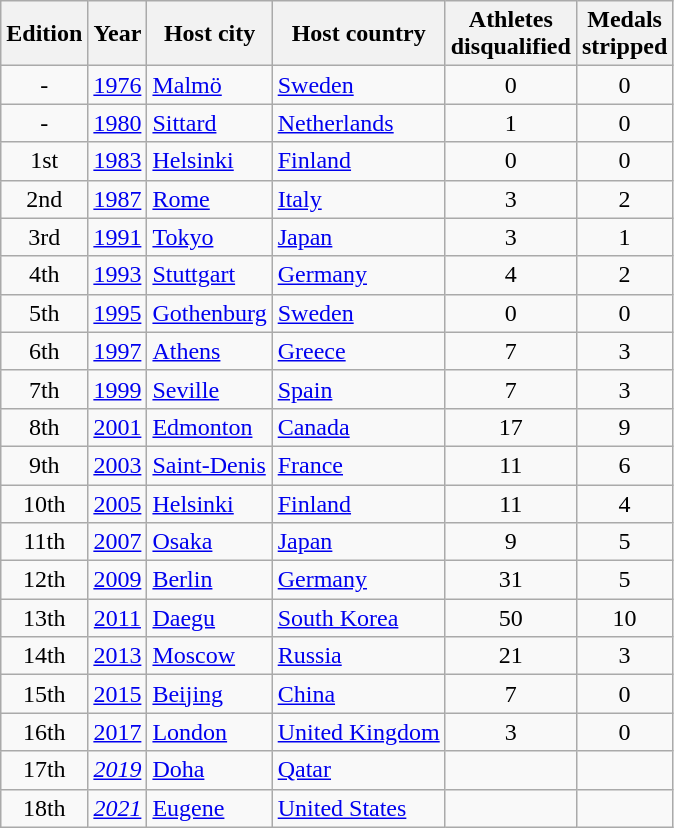<table class="wikitable sortable" style="text-align:center;">
<tr>
<th>Edition</th>
<th>Year</th>
<th>Host city</th>
<th>Host country</th>
<th>Athletes<br>disqualified</th>
<th>Medals<br>stripped</th>
</tr>
<tr>
<td>-</td>
<td><a href='#'>1976</a></td>
<td align=left><a href='#'>Malmö</a></td>
<td align=left><a href='#'>Sweden</a></td>
<td>0</td>
<td>0</td>
</tr>
<tr>
<td>-</td>
<td><a href='#'>1980</a></td>
<td align=left><a href='#'>Sittard</a></td>
<td align=left><a href='#'>Netherlands</a></td>
<td>1</td>
<td>0</td>
</tr>
<tr>
<td>1st</td>
<td><a href='#'>1983</a></td>
<td align=left><a href='#'>Helsinki</a></td>
<td align=left><a href='#'>Finland</a></td>
<td>0</td>
<td>0</td>
</tr>
<tr>
<td>2nd</td>
<td><a href='#'>1987</a></td>
<td align=left><a href='#'>Rome</a></td>
<td align=left><a href='#'>Italy</a></td>
<td>3</td>
<td>2</td>
</tr>
<tr>
<td>3rd</td>
<td><a href='#'>1991</a></td>
<td align=left><a href='#'>Tokyo</a></td>
<td align=left><a href='#'>Japan</a></td>
<td>3</td>
<td>1</td>
</tr>
<tr>
<td>4th</td>
<td><a href='#'>1993</a></td>
<td align=left><a href='#'>Stuttgart</a></td>
<td align=left><a href='#'>Germany</a></td>
<td>4</td>
<td>2</td>
</tr>
<tr>
<td>5th</td>
<td><a href='#'>1995</a></td>
<td align=left><a href='#'>Gothenburg</a></td>
<td align=left><a href='#'>Sweden</a></td>
<td>0</td>
<td>0</td>
</tr>
<tr>
<td>6th</td>
<td><a href='#'>1997</a></td>
<td align=left><a href='#'>Athens</a></td>
<td align=left><a href='#'>Greece</a></td>
<td>7</td>
<td>3</td>
</tr>
<tr>
<td>7th</td>
<td><a href='#'>1999</a></td>
<td align=left><a href='#'>Seville</a></td>
<td align=left><a href='#'>Spain</a></td>
<td>7</td>
<td>3</td>
</tr>
<tr>
<td>8th</td>
<td><a href='#'>2001</a></td>
<td align=left><a href='#'>Edmonton</a></td>
<td align=left><a href='#'>Canada</a></td>
<td>17</td>
<td>9</td>
</tr>
<tr>
<td>9th</td>
<td><a href='#'>2003</a></td>
<td align=left><a href='#'>Saint-Denis</a></td>
<td align=left><a href='#'>France</a></td>
<td>11</td>
<td>6</td>
</tr>
<tr>
<td>10th</td>
<td><a href='#'>2005</a></td>
<td align=left><a href='#'>Helsinki</a></td>
<td align=left><a href='#'>Finland</a></td>
<td>11</td>
<td>4</td>
</tr>
<tr>
<td>11th</td>
<td><a href='#'>2007</a></td>
<td align=left><a href='#'>Osaka</a></td>
<td align=left><a href='#'>Japan</a></td>
<td>9</td>
<td>5</td>
</tr>
<tr>
<td>12th</td>
<td><a href='#'>2009</a></td>
<td align=left><a href='#'>Berlin</a></td>
<td align=left><a href='#'>Germany</a></td>
<td>31</td>
<td>5</td>
</tr>
<tr>
<td>13th</td>
<td><a href='#'>2011</a></td>
<td align=left><a href='#'>Daegu</a></td>
<td align=left><a href='#'>South Korea</a></td>
<td>50</td>
<td>10</td>
</tr>
<tr>
<td>14th</td>
<td><a href='#'>2013</a></td>
<td align=left><a href='#'>Moscow</a></td>
<td align=left><a href='#'>Russia</a></td>
<td>21</td>
<td>3</td>
</tr>
<tr>
<td>15th</td>
<td><a href='#'>2015</a></td>
<td align=left><a href='#'>Beijing</a></td>
<td align=left><a href='#'>China</a></td>
<td>7</td>
<td>0</td>
</tr>
<tr>
<td>16th</td>
<td><a href='#'>2017</a></td>
<td align=left><a href='#'>London</a></td>
<td align=left><a href='#'>United Kingdom</a></td>
<td>3</td>
<td>0</td>
</tr>
<tr>
<td>17th</td>
<td><em><a href='#'>2019</a></em></td>
<td align=left><a href='#'>Doha</a></td>
<td align=left><a href='#'>Qatar</a></td>
<td></td>
<td></td>
</tr>
<tr>
<td>18th</td>
<td><em><a href='#'>2021</a></em></td>
<td align=left><a href='#'>Eugene</a></td>
<td align=left><a href='#'>United States</a></td>
<td></td>
<td></td>
</tr>
</table>
